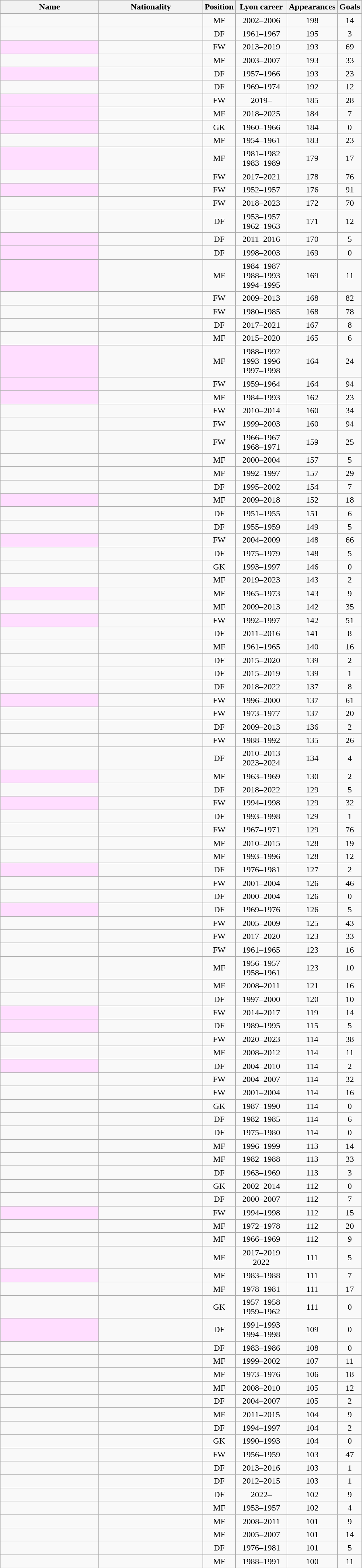<table class="wikitable sortable" style="text-align: center;">
<tr>
<th width="180" align="left" valign="center">Name</th>
<th width="190" align="left" valign="center">Nationality</th>
<th width="20" align="left" valign="center">Position</th>
<th width="90" align="left" valign="center">Lyon career</th>
<th width="30" align="left" valign="center">Appearances</th>
<th width="30" align="left" valign="center">Goals</th>
</tr>
<tr>
<td align="left"></td>
<td align="left"></td>
<td>MF</td>
<td>2002–2006</td>
<td>198</td>
<td>14</td>
</tr>
<tr>
<td align="left"></td>
<td align="left"></td>
<td>DF</td>
<td>1961–1967</td>
<td>195</td>
<td>3</td>
</tr>
<tr>
<td align="left" style=background:#ffddff;"></td>
<td align="left"></td>
<td>FW</td>
<td>2013–2019</td>
<td>193</td>
<td>69</td>
</tr>
<tr>
<td align="left"></td>
<td align="left"></td>
<td>MF</td>
<td>2003–2007</td>
<td>193</td>
<td>33</td>
</tr>
<tr>
<td align="left" style=background:#ffddff;"></td>
<td align="left"></td>
<td>DF</td>
<td>1957–1966</td>
<td>193</td>
<td>23</td>
</tr>
<tr>
<td align="left"></td>
<td align="left"></td>
<td>DF</td>
<td>1969–1974</td>
<td>192</td>
<td>12</td>
</tr>
<tr>
<td align="left" style=background:#ffddff;"><strong></strong></td>
<td align="left"></td>
<td>FW</td>
<td>2019–</td>
<td>185</td>
<td>28</td>
</tr>
<tr>
<td align="left" style=background:#ffddff;"></td>
<td align="left"></td>
<td>MF</td>
<td>2018–2025</td>
<td>184</td>
<td>7</td>
</tr>
<tr>
<td align="left" style=background:#ffddff;"></td>
<td align="left"></td>
<td>GK</td>
<td>1960–1966</td>
<td>184</td>
<td>0</td>
</tr>
<tr>
<td align="left"></td>
<td align="left"></td>
<td>MF</td>
<td>1954–1961</td>
<td>183</td>
<td>23</td>
</tr>
<tr>
<td align="left" style=background:#ffddff;"></td>
<td align="left"></td>
<td>MF</td>
<td>1981–1982<br>1983–1989</td>
<td>179</td>
<td>17</td>
</tr>
<tr>
<td align="left"></td>
<td align="left"></td>
<td>FW</td>
<td>2017–2021</td>
<td>178</td>
<td>76</td>
</tr>
<tr>
<td align="left" style=background:#ffddff;"></td>
<td align="left"></td>
<td>FW</td>
<td>1952–1957</td>
<td>176</td>
<td>91</td>
</tr>
<tr>
<td align="left"></td>
<td align="left"></td>
<td>FW</td>
<td>2018–2023</td>
<td>172</td>
<td>70</td>
</tr>
<tr>
<td align="left"></td>
<td align="left"></td>
<td>DF</td>
<td>1953–1957<br>1962–1963</td>
<td>171</td>
<td>12</td>
</tr>
<tr>
<td align="left" style=background:#ffddff;"></td>
<td align="left"></td>
<td>DF</td>
<td>2011–2016</td>
<td>170</td>
<td>5</td>
</tr>
<tr>
<td align="left" style=background:#ffddff;"></td>
<td align="left"></td>
<td>DF</td>
<td>1998–2003</td>
<td>169</td>
<td>0</td>
</tr>
<tr>
<td align="left" style=background:#ffddff;"></td>
<td align="left"></td>
<td>MF</td>
<td>1984–1987<br>1988–1993<br>1994–1995</td>
<td>169</td>
<td>11</td>
</tr>
<tr>
<td align="left"></td>
<td align="left"></td>
<td>FW</td>
<td>2009–2013</td>
<td>168</td>
<td>82</td>
</tr>
<tr>
<td align="left"></td>
<td align="left"></td>
<td>FW</td>
<td>1980–1985</td>
<td>168</td>
<td>78</td>
</tr>
<tr>
<td align="left"></td>
<td align="left"></td>
<td>DF</td>
<td>2017–2021</td>
<td>167</td>
<td>8</td>
</tr>
<tr>
<td align="left"></td>
<td align="left"></td>
<td>MF</td>
<td>2015–2020</td>
<td>165</td>
<td>6</td>
</tr>
<tr>
<td align="left" style=background:#ffddff;"></td>
<td align="left"></td>
<td>MF</td>
<td>1988–1992<br>1993–1996<br>1997–1998</td>
<td>164</td>
<td>24</td>
</tr>
<tr>
<td align="left" style=background:#ffddff;"></td>
<td align="left"></td>
<td>FW</td>
<td>1959–1964</td>
<td>164</td>
<td>94</td>
</tr>
<tr>
<td align="left" style=background:#ffddff;"></td>
<td align="left"></td>
<td>MF</td>
<td>1984–1993</td>
<td>162</td>
<td>23</td>
</tr>
<tr>
<td align="left"></td>
<td align="left"></td>
<td>FW</td>
<td>2010–2014</td>
<td>160</td>
<td>34</td>
</tr>
<tr>
<td align="left"></td>
<td align="left"></td>
<td>FW</td>
<td>1999–2003</td>
<td>160</td>
<td>94</td>
</tr>
<tr>
<td align="left"></td>
<td align="left"></td>
<td>FW</td>
<td>1966–1967<br>1968–1971</td>
<td>159</td>
<td>25</td>
</tr>
<tr>
<td align="left"></td>
<td align="left"></td>
<td>MF</td>
<td>2000–2004</td>
<td>157</td>
<td>5</td>
</tr>
<tr>
<td align="left"></td>
<td align="left"></td>
<td>MF</td>
<td>1992–1997</td>
<td>157</td>
<td>29</td>
</tr>
<tr>
<td align="left"></td>
<td align="left"></td>
<td>DF</td>
<td>1995–2002</td>
<td>154</td>
<td>7</td>
</tr>
<tr>
<td align="left" style=background:#ffddff;"></td>
<td align="left"></td>
<td>MF</td>
<td>2009–2018</td>
<td>152</td>
<td>18</td>
</tr>
<tr>
<td align="left"></td>
<td align="left"></td>
<td>DF</td>
<td>1951–1955</td>
<td>151</td>
<td>6</td>
</tr>
<tr>
<td align="left"></td>
<td align="left"></td>
<td>DF</td>
<td>1955–1959</td>
<td>149</td>
<td>5</td>
</tr>
<tr>
<td align="left" style=background:#ffddff;"></td>
<td align="left"></td>
<td>FW</td>
<td>2004–2009</td>
<td>148</td>
<td>66</td>
</tr>
<tr>
<td align="left"></td>
<td align="left"></td>
<td>DF</td>
<td>1975–1979</td>
<td>148</td>
<td>5</td>
</tr>
<tr>
<td align="left"></td>
<td align="left"></td>
<td>GK</td>
<td>1993–1997</td>
<td>146</td>
<td>0</td>
</tr>
<tr>
<td align="left"></td>
<td align="left"></td>
<td>MF</td>
<td>2019–2023</td>
<td>143</td>
<td>2</td>
</tr>
<tr>
<td align="left" style=background:#ffddff;"></td>
<td align="left"></td>
<td>MF</td>
<td>1965–1973</td>
<td>143</td>
<td>9</td>
</tr>
<tr>
<td align="left"></td>
<td align="left"></td>
<td>MF</td>
<td>2009–2013</td>
<td>142</td>
<td>35</td>
</tr>
<tr>
<td align="left" style=background:#ffddff;"></td>
<td align="left"></td>
<td>FW</td>
<td>1992–1997</td>
<td>142</td>
<td>51</td>
</tr>
<tr>
<td align="left"></td>
<td align="left"></td>
<td>DF</td>
<td>2011–2016</td>
<td>141</td>
<td>8</td>
</tr>
<tr>
<td align="left"></td>
<td align="left"></td>
<td>MF</td>
<td>1961–1965</td>
<td>140</td>
<td>16</td>
</tr>
<tr>
<td align="left"></td>
<td align="left"></td>
<td>DF</td>
<td>2015–2020</td>
<td>139</td>
<td>2</td>
</tr>
<tr>
<td align="left"></td>
<td align="left"></td>
<td>DF</td>
<td>2015–2019</td>
<td>139</td>
<td>1</td>
</tr>
<tr>
<td align="left"></td>
<td align="left"></td>
<td>DF</td>
<td>2018–2022</td>
<td>137</td>
<td>8</td>
</tr>
<tr>
<td align="left" style=background:#ffddff;"></td>
<td align="left"></td>
<td>FW</td>
<td>1996–2000</td>
<td>137</td>
<td>61</td>
</tr>
<tr>
<td align="left"></td>
<td align="left"></td>
<td>FW</td>
<td>1973–1977</td>
<td>137</td>
<td>20</td>
</tr>
<tr>
<td align="left"></td>
<td align="left"></td>
<td>DF</td>
<td>2009–2013</td>
<td>136</td>
<td>2</td>
</tr>
<tr>
<td align="left"></td>
<td align="left"></td>
<td>FW</td>
<td>1988–1992</td>
<td>135</td>
<td>26</td>
</tr>
<tr>
<td align="left"></td>
<td align="left"></td>
<td>DF</td>
<td>2010–2013<br>2023–2024</td>
<td>134</td>
<td>4</td>
</tr>
<tr>
<td align="left" style=background:#ffddff;"></td>
<td align="left"></td>
<td>MF</td>
<td>1963–1969</td>
<td>130</td>
<td>2</td>
</tr>
<tr>
<td align="left"></td>
<td align="left"></td>
<td>DF</td>
<td>2018–2022</td>
<td>129</td>
<td>5</td>
</tr>
<tr>
<td align="left" style=background:#ffddff;"></td>
<td align="left"></td>
<td>FW</td>
<td>1994–1998</td>
<td>129</td>
<td>32</td>
</tr>
<tr>
<td align="left"></td>
<td align="left"></td>
<td>DF</td>
<td>1993–1998</td>
<td>129</td>
<td>1</td>
</tr>
<tr>
<td align="left"></td>
<td align="left"></td>
<td>FW</td>
<td>1967–1971</td>
<td>129</td>
<td>76</td>
</tr>
<tr>
<td align="left"></td>
<td align="left"></td>
<td>MF</td>
<td>2010–2015</td>
<td>128</td>
<td>19</td>
</tr>
<tr>
<td align="left"></td>
<td align="left"></td>
<td>MF</td>
<td>1993–1996</td>
<td>128</td>
<td>12</td>
</tr>
<tr>
<td align="left" style=background:#ffddff;"></td>
<td align="left"></td>
<td>DF</td>
<td>1976–1981</td>
<td>127</td>
<td>2</td>
</tr>
<tr>
<td align="left"></td>
<td align="left"></td>
<td>FW</td>
<td>2001–2004</td>
<td>126</td>
<td>46</td>
</tr>
<tr>
<td align="left"></td>
<td align="left"></td>
<td>DF</td>
<td>2000–2004</td>
<td>126</td>
<td>0</td>
</tr>
<tr>
<td align="left" style=background:#ffddff;"></td>
<td align="left"></td>
<td>DF</td>
<td>1969–1976</td>
<td>126</td>
<td>5</td>
</tr>
<tr>
<td align="left"></td>
<td align="left"></td>
<td>FW</td>
<td>2005–2009</td>
<td>125</td>
<td>43</td>
</tr>
<tr>
<td align="left"></td>
<td align="left"></td>
<td>FW</td>
<td>2017–2020</td>
<td>123</td>
<td>33</td>
</tr>
<tr>
<td align="left"></td>
<td align="left"></td>
<td>FW</td>
<td>1961–1965</td>
<td>123</td>
<td>16</td>
</tr>
<tr>
<td align="left"></td>
<td align="left"></td>
<td>MF</td>
<td>1956–1957<br>1958–1961</td>
<td>123</td>
<td>10</td>
</tr>
<tr>
<td align="left"></td>
<td align="left"></td>
<td>MF</td>
<td>2008–2011</td>
<td>121</td>
<td>16</td>
</tr>
<tr>
<td align="left"></td>
<td align="left"></td>
<td>DF</td>
<td>1997–2000</td>
<td>120</td>
<td>10</td>
</tr>
<tr>
<td align="left" style=background:#ffddff;"></td>
<td align="left"></td>
<td>FW</td>
<td>2014–2017</td>
<td>119</td>
<td>14</td>
</tr>
<tr>
<td align="left" style=background:#ffddff;"></td>
<td align="left"></td>
<td>DF</td>
<td>1989–1995</td>
<td>115</td>
<td>5</td>
</tr>
<tr>
<td align="left"></td>
<td align="left"></td>
<td>FW</td>
<td>2020–2023</td>
<td>114</td>
<td>38</td>
</tr>
<tr>
<td align="left"></td>
<td align="left"></td>
<td>MF</td>
<td>2008–2012</td>
<td>114</td>
<td>11</td>
</tr>
<tr>
<td align="left" style=background:#ffddff;"></td>
<td align="left"></td>
<td>DF</td>
<td>2004–2010</td>
<td>114</td>
<td>2</td>
</tr>
<tr>
<td align="left"></td>
<td align="left"></td>
<td>FW</td>
<td>2004–2007</td>
<td>114</td>
<td>32</td>
</tr>
<tr>
<td align="left"></td>
<td align="left"></td>
<td>FW</td>
<td>2001–2004</td>
<td>114</td>
<td>16</td>
</tr>
<tr>
<td align="left"></td>
<td align="left"></td>
<td>GK</td>
<td>1987–1990</td>
<td>114</td>
<td>0</td>
</tr>
<tr>
<td align="left"></td>
<td align="left"></td>
<td>DF</td>
<td>1982–1985</td>
<td>114</td>
<td>6</td>
</tr>
<tr>
<td align="left"></td>
<td align="left"></td>
<td>DF</td>
<td>1975–1980</td>
<td>114</td>
<td>0</td>
</tr>
<tr>
<td align="left"></td>
<td align="left"></td>
<td>MF</td>
<td>1996–1999</td>
<td>113</td>
<td>14</td>
</tr>
<tr>
<td align="left"></td>
<td align="left"></td>
<td>MF</td>
<td>1982–1988</td>
<td>113</td>
<td>33</td>
</tr>
<tr>
<td align="left"></td>
<td align="left"></td>
<td>DF</td>
<td>1963–1969</td>
<td>113</td>
<td>3</td>
</tr>
<tr>
<td align="left"></td>
<td align="left"></td>
<td>GK</td>
<td>2002–2014</td>
<td>112</td>
<td>0</td>
</tr>
<tr>
<td align="left"></td>
<td align="left"></td>
<td>DF</td>
<td>2000–2007</td>
<td>112</td>
<td>7</td>
</tr>
<tr>
<td align="left" style=background:#ffddff;"></td>
<td align="left"></td>
<td>FW</td>
<td>1994–1998</td>
<td>112</td>
<td>15</td>
</tr>
<tr>
<td align="left"></td>
<td align="left"></td>
<td>MF</td>
<td>1972–1978</td>
<td>112</td>
<td>20</td>
</tr>
<tr>
<td align="left"></td>
<td align="left"></td>
<td>MF</td>
<td>1966–1969</td>
<td>112</td>
<td>9</td>
</tr>
<tr>
<td align="left"></td>
<td align="left"></td>
<td>MF</td>
<td>2017–2019<br>2022</td>
<td>111</td>
<td>5</td>
</tr>
<tr>
<td align="left" style=background:#ffddff;"></td>
<td align="left"></td>
<td>MF</td>
<td>1983–1988</td>
<td>111</td>
<td>7</td>
</tr>
<tr>
<td align="left"></td>
<td align="left"></td>
<td>MF</td>
<td>1978–1981</td>
<td>111</td>
<td>17</td>
</tr>
<tr>
<td align="left"></td>
<td align="left"></td>
<td>GK</td>
<td>1957–1958<br>1959–1962</td>
<td>111</td>
<td>0</td>
</tr>
<tr>
<td align="left" style=background:#ffddff;"></td>
<td align="left"></td>
<td>DF</td>
<td>1991–1993<br>1994–1998</td>
<td>109</td>
<td>0</td>
</tr>
<tr>
<td align="left"></td>
<td align="left"></td>
<td>DF</td>
<td>1983–1986</td>
<td>108</td>
<td>0</td>
</tr>
<tr>
<td align="left"></td>
<td align="left"></td>
<td>MF</td>
<td>1999–2002</td>
<td>107</td>
<td>11</td>
</tr>
<tr>
<td align="left"></td>
<td align="left"></td>
<td>MF</td>
<td>1973–1976</td>
<td>106</td>
<td>18</td>
</tr>
<tr>
<td align="left"></td>
<td align="left"></td>
<td>MF</td>
<td>2008–2010</td>
<td>105</td>
<td>12</td>
</tr>
<tr>
<td align="left"></td>
<td align="left"></td>
<td>DF</td>
<td>2004–2007</td>
<td>105</td>
<td>2</td>
</tr>
<tr>
<td align="left"></td>
<td align="left"></td>
<td>MF</td>
<td>2011–2015</td>
<td>104</td>
<td>9</td>
</tr>
<tr>
<td align="left"></td>
<td align="left"></td>
<td>DF</td>
<td>1994–1997</td>
<td>104</td>
<td>2</td>
</tr>
<tr>
<td align="left"></td>
<td align="left"></td>
<td>GK</td>
<td>1990–1993</td>
<td>104</td>
<td>0</td>
</tr>
<tr>
<td align="left"></td>
<td align="left"></td>
<td>FW</td>
<td>1956–1959</td>
<td>103</td>
<td>47</td>
</tr>
<tr>
<td align="left"></td>
<td align="left"></td>
<td>DF</td>
<td>2013–2016</td>
<td>103</td>
<td>1</td>
</tr>
<tr>
<td align="left"></td>
<td align="left"></td>
<td>DF</td>
<td>2012–2015</td>
<td>103</td>
<td>1</td>
</tr>
<tr>
<td align="left"><strong></strong></td>
<td align="left"></td>
<td>DF</td>
<td>2022–</td>
<td>102</td>
<td>9</td>
</tr>
<tr>
<td align="left"></td>
<td align="left"></td>
<td>MF</td>
<td>1953–1957</td>
<td>102</td>
<td>4</td>
</tr>
<tr>
<td align="left"></td>
<td align="left"></td>
<td>MF</td>
<td>2008–2011</td>
<td>101</td>
<td>9</td>
</tr>
<tr>
<td align="left"></td>
<td align="left"></td>
<td>MF</td>
<td>2005–2007</td>
<td>101</td>
<td>14</td>
</tr>
<tr>
<td align="left"></td>
<td align="left"></td>
<td>DF</td>
<td>1976–1981</td>
<td>101</td>
<td>5</td>
</tr>
<tr>
<td align="left"></td>
<td align="left"></td>
<td>MF</td>
<td>1988–1991</td>
<td>100</td>
<td>11</td>
</tr>
</table>
